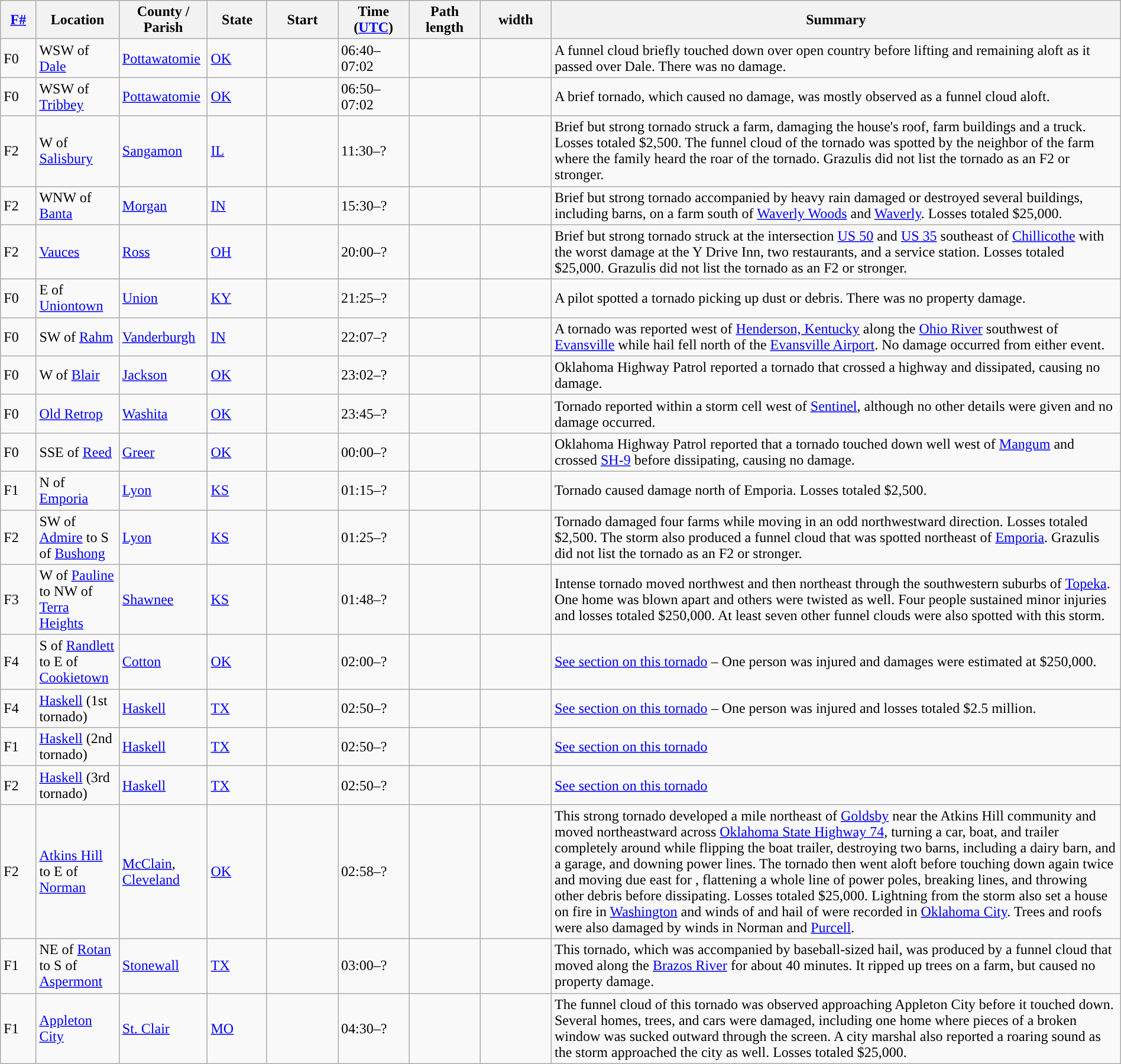<table class="wikitable sortable" style="width:100%;">
<tr>
<th scope="col"  style="width:3%; text-align:center;"><a href='#'>F#</a></th>
<th scope="col"  style="width:7%; text-align:center;" class="unsortable">Location</th>
<th scope="col"  style="width:6%; text-align:center;" class="unsortable">County / Parish</th>
<th scope="col"  style="width:5%; text-align:center;">State</th>
<th scope="col"  style="width:6%; text-align:center;">Start<br></th>
<th scope="col"  style="width:6%; text-align:center;">Time (<a href='#'>UTC</a>)</th>
<th scope="col"  style="width:6%; text-align:center;">Path length</th>
<th scope="col"  style="width:6%; text-align:center;"> width</th>
<th scope="col" class="unsortable" style="width:48%; text-align:center;">Summary</th>
</tr>
<tr>
<td>F0</td>
<td>WSW of <a href='#'>Dale</a></td>
<td><a href='#'>Pottawatomie</a></td>
<td><a href='#'>OK</a></td>
<td></td>
<td>06:40–07:02</td>
<td></td>
<td></td>
<td>A funnel cloud briefly touched down over open country before lifting and remaining aloft as it passed over Dale. There was no damage.</td>
</tr>
<tr>
<td>F0</td>
<td>WSW of <a href='#'>Tribbey</a></td>
<td><a href='#'>Pottawatomie</a></td>
<td><a href='#'>OK</a></td>
<td></td>
<td>06:50–07:02</td>
<td></td>
<td></td>
<td>A brief tornado, which caused no damage, was mostly observed as a funnel cloud aloft.</td>
</tr>
<tr>
<td>F2</td>
<td>W of <a href='#'>Salisbury</a></td>
<td><a href='#'>Sangamon</a></td>
<td><a href='#'>IL</a></td>
<td></td>
<td>11:30–?</td>
<td></td>
<td></td>
<td>Brief but strong tornado struck a farm, damaging the house's roof, farm buildings and a truck. Losses totaled $2,500. The funnel cloud of the tornado was spotted by the neighbor of the farm where the family heard the roar of the tornado. Grazulis did not list the tornado as an F2 or stronger.</td>
</tr>
<tr>
<td>F2</td>
<td>WNW of <a href='#'>Banta</a></td>
<td><a href='#'>Morgan</a></td>
<td><a href='#'>IN</a></td>
<td></td>
<td>15:30–?</td>
<td></td>
<td></td>
<td>Brief but strong tornado accompanied by heavy rain damaged or destroyed several buildings, including barns, on a farm south of <a href='#'>Waverly Woods</a> and <a href='#'>Waverly</a>. Losses totaled $25,000.</td>
</tr>
<tr>
<td>F2</td>
<td><a href='#'>Vauces</a></td>
<td><a href='#'>Ross</a></td>
<td><a href='#'>OH</a></td>
<td></td>
<td>20:00–?</td>
<td></td>
<td></td>
<td>Brief but strong tornado struck at the intersection <a href='#'>US 50</a> and <a href='#'>US 35</a> southeast of <a href='#'>Chillicothe</a> with the worst damage at the Y Drive Inn, two restaurants, and a service station. Losses totaled $25,000. Grazulis did not list the tornado as an F2 or stronger.</td>
</tr>
<tr>
<td>F0</td>
<td>E of <a href='#'>Uniontown</a></td>
<td><a href='#'>Union</a></td>
<td><a href='#'>KY</a></td>
<td></td>
<td>21:25–?</td>
<td></td>
<td></td>
<td>A pilot spotted a tornado picking up dust or debris. There was no property damage.</td>
</tr>
<tr>
<td>F0</td>
<td>SW of <a href='#'>Rahm</a></td>
<td><a href='#'>Vanderburgh</a></td>
<td><a href='#'>IN</a></td>
<td></td>
<td>22:07–?</td>
<td></td>
<td></td>
<td>A tornado was reported west of <a href='#'>Henderson, Kentucky</a> along the <a href='#'>Ohio River</a>  southwest of <a href='#'>Evansville</a> while  hail fell  north of the <a href='#'>Evansville Airport</a>. No damage occurred from either event.</td>
</tr>
<tr>
<td>F0</td>
<td>W of <a href='#'>Blair</a></td>
<td><a href='#'>Jackson</a></td>
<td><a href='#'>OK</a></td>
<td></td>
<td>23:02–?</td>
<td></td>
<td></td>
<td>Oklahoma Highway Patrol reported a tornado that crossed a highway and dissipated, causing no damage.</td>
</tr>
<tr>
<td>F0</td>
<td><a href='#'>Old Retrop</a></td>
<td><a href='#'>Washita</a></td>
<td><a href='#'>OK</a></td>
<td></td>
<td>23:45–?</td>
<td></td>
<td></td>
<td>Tornado reported within a storm cell west of <a href='#'>Sentinel</a>, although no other details were given and no damage occurred.</td>
</tr>
<tr>
<td>F0</td>
<td>SSE of <a href='#'>Reed</a></td>
<td><a href='#'>Greer</a></td>
<td><a href='#'>OK</a></td>
<td></td>
<td>00:00–?</td>
<td></td>
<td></td>
<td>Oklahoma Highway Patrol reported that a tornado touched down well west of <a href='#'>Mangum</a> and crossed <a href='#'>SH-9</a> before dissipating, causing no damage.</td>
</tr>
<tr>
<td>F1</td>
<td>N of <a href='#'>Emporia</a></td>
<td><a href='#'>Lyon</a></td>
<td><a href='#'>KS</a></td>
<td></td>
<td>01:15–?</td>
<td></td>
<td></td>
<td>Tornado caused damage  north of Emporia. Losses totaled $2,500.</td>
</tr>
<tr>
<td>F2</td>
<td>SW of <a href='#'>Admire</a> to S of <a href='#'>Bushong</a></td>
<td><a href='#'>Lyon</a></td>
<td><a href='#'>KS</a></td>
<td></td>
<td>01:25–?</td>
<td></td>
<td></td>
<td>Tornado damaged four farms while moving in an odd northwestward direction. Losses totaled $2,500. The storm also produced a funnel cloud that was spotted  northeast of <a href='#'>Emporia</a>. Grazulis did not list the tornado as an F2 or stronger.</td>
</tr>
<tr>
<td>F3</td>
<td>W of <a href='#'>Pauline</a> to NW of <a href='#'>Terra Heights</a></td>
<td><a href='#'>Shawnee</a></td>
<td><a href='#'>KS</a></td>
<td></td>
<td>01:48–?</td>
<td></td>
<td></td>
<td>Intense tornado moved northwest and then northeast through the southwestern suburbs of <a href='#'>Topeka</a>. One home was blown apart and others were twisted as well. Four people sustained minor injuries and losses totaled $250,000. At least seven other funnel clouds were also spotted with this storm.</td>
</tr>
<tr>
<td>F4</td>
<td>S of <a href='#'>Randlett</a> to E of <a href='#'>Cookietown</a></td>
<td><a href='#'>Cotton</a></td>
<td><a href='#'>OK</a></td>
<td></td>
<td>02:00–?</td>
<td></td>
<td></td>
<td><a href='#'>See section on this tornado</a> – One person was injured and damages were estimated at $250,000.</td>
</tr>
<tr>
<td>F4</td>
<td><a href='#'>Haskell</a> (1st tornado)</td>
<td><a href='#'>Haskell</a></td>
<td><a href='#'>TX</a></td>
<td></td>
<td>02:50–?</td>
<td></td>
<td></td>
<td><a href='#'>See section on this tornado</a> – One person was injured and losses totaled $2.5 million.</td>
</tr>
<tr>
<td>F1</td>
<td><a href='#'>Haskell</a> (2nd tornado)</td>
<td><a href='#'>Haskell</a></td>
<td><a href='#'>TX</a></td>
<td></td>
<td>02:50–?</td>
<td></td>
<td></td>
<td><a href='#'>See section on this tornado</a></td>
</tr>
<tr>
<td>F2</td>
<td><a href='#'>Haskell</a> (3rd tornado)</td>
<td><a href='#'>Haskell</a></td>
<td><a href='#'>TX</a></td>
<td></td>
<td>02:50–?</td>
<td></td>
<td></td>
<td><a href='#'>See section on this tornado</a></td>
</tr>
<tr>
<td>F2</td>
<td><a href='#'>Atkins Hill</a> to E of <a href='#'>Norman</a></td>
<td><a href='#'>McClain</a>, <a href='#'>Cleveland</a></td>
<td><a href='#'>OK</a></td>
<td></td>
<td>02:58–?</td>
<td></td>
<td></td>
<td>This strong tornado developed a mile northeast of <a href='#'>Goldsby</a> near the Atkins Hill community and moved northeastward across <a href='#'>Oklahoma State Highway 74</a>, turning a car, boat, and trailer completely around while flipping the boat trailer, destroying two barns, including a dairy barn, and a garage, and downing power lines. The tornado then went aloft before touching down again twice and moving due east for , flattening a whole line of power poles, breaking lines, and throwing other debris before dissipating. Losses totaled $25,000. Lightning from the storm also set a house on fire in <a href='#'>Washington</a> and winds of  and hail of  were recorded in <a href='#'>Oklahoma City</a>. Trees and roofs were also damaged by winds in Norman and <a href='#'>Purcell</a>.</td>
</tr>
<tr>
<td>F1</td>
<td>NE of <a href='#'>Rotan</a> to S of <a href='#'>Aspermont</a></td>
<td><a href='#'>Stonewall</a></td>
<td><a href='#'>TX</a></td>
<td></td>
<td>03:00–?</td>
<td></td>
<td></td>
<td>This tornado, which was accompanied by baseball-sized hail, was produced by a funnel cloud that moved along the <a href='#'>Brazos River</a> for about 40 minutes. It ripped up trees on a farm, but caused no property damage.</td>
</tr>
<tr>
<td>F1</td>
<td><a href='#'>Appleton City</a></td>
<td><a href='#'>St. Clair</a></td>
<td><a href='#'>MO</a></td>
<td></td>
<td>04:30–?</td>
<td></td>
<td></td>
<td>The funnel cloud of this tornado was observed approaching Appleton City before it touched down. Several homes, trees, and cars were damaged, including one home where pieces of a broken window was sucked outward through the screen. A city marshal also reported a roaring sound as the storm approached the city as well. Losses totaled $25,000.</td>
</tr>
</table>
